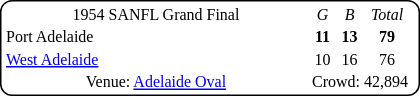<table style="margin-right:4px; margin-top:8px; float:left; border:1px #000 solid; border-radius:8px; background:#fff; font-family:Verdana; font-size:8pt; text-align:center;">
<tr>
<td width=200>1954 SANFL Grand Final</td>
<td><em>G</em></td>
<td><em>B</em></td>
<td><em>Total</em></td>
</tr>
<tr>
<td style="text-align:left">Port Adelaide</td>
<td><strong>11</strong></td>
<td><strong>13</strong></td>
<td><strong>79</strong></td>
</tr>
<tr>
<td style="text-align:left"><a href='#'>West Adelaide</a></td>
<td>10</td>
<td>16</td>
<td>76</td>
</tr>
<tr>
<td>Venue: <a href='#'>Adelaide Oval</a></td>
<td colspan=3>Crowd: 42,894</td>
<td colspan=3></td>
</tr>
</table>
